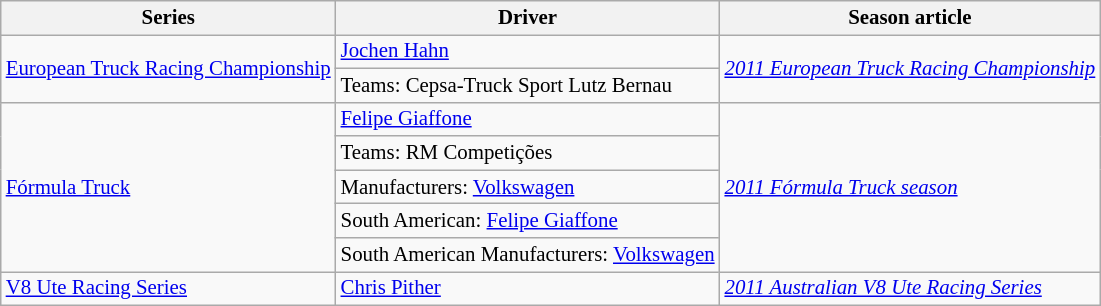<table class="wikitable" style="font-size: 87%;">
<tr>
<th>Series</th>
<th>Driver</th>
<th>Season article</th>
</tr>
<tr>
<td rowspan=2><a href='#'>European Truck Racing Championship</a></td>
<td> <a href='#'>Jochen Hahn</a></td>
<td rowspan=2><em><a href='#'>2011 European Truck Racing Championship</a></em></td>
</tr>
<tr>
<td>Teams:  Cepsa-Truck Sport Lutz Bernau</td>
</tr>
<tr>
<td rowspan=5><a href='#'>Fórmula Truck</a></td>
<td> <a href='#'>Felipe Giaffone</a></td>
<td rowspan=5><em><a href='#'>2011 Fórmula Truck season</a></em></td>
</tr>
<tr>
<td>Teams:  RM Competições</td>
</tr>
<tr>
<td>Manufacturers:  <a href='#'>Volkswagen</a></td>
</tr>
<tr>
<td>South American:  <a href='#'>Felipe Giaffone</a></td>
</tr>
<tr>
<td>South American Manufacturers:  <a href='#'>Volkswagen</a></td>
</tr>
<tr>
<td><a href='#'>V8 Ute Racing Series</a></td>
<td> <a href='#'>Chris Pither</a></td>
<td><em><a href='#'>2011 Australian V8 Ute Racing Series</a></em></td>
</tr>
</table>
